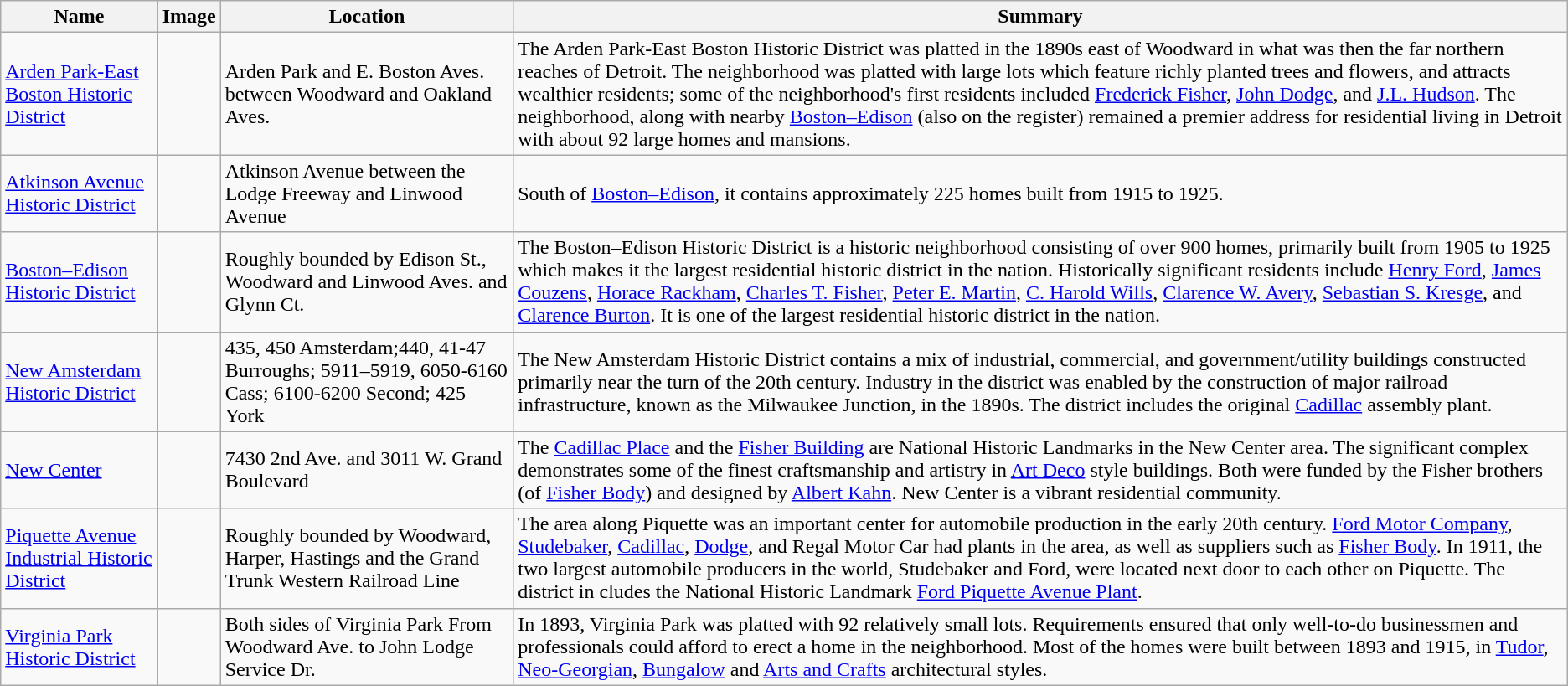<table class="wikitable sortable">
<tr>
<th style="background:light gray; color:black">Name</th>
<th class="unsortable" style="background:light gray; color:black">Image</th>
<th class="unsortable" style="background:light gray; color:black">Location</th>
<th class="unsortable" style="background:light gray; color:black">Summary</th>
</tr>
<tr>
<td><a href='#'>Arden Park-East Boston Historic District</a></td>
<td></td>
<td>Arden Park and E. Boston Aves. between Woodward and Oakland Aves.<br><small></small></td>
<td>The Arden Park-East Boston Historic District was platted in the 1890s east of Woodward in what was then the far northern reaches of Detroit. The neighborhood was platted with large lots which feature richly planted trees and flowers, and attracts wealthier residents; some of the neighborhood's first residents included <a href='#'>Frederick Fisher</a>, <a href='#'>John Dodge</a>, and <a href='#'>J.L. Hudson</a>. The neighborhood, along with nearby <a href='#'>Boston–Edison</a> (also on the register) remained a premier address for residential living in Detroit with about 92 large homes and mansions.</td>
</tr>
<tr>
<td><a href='#'>Atkinson Avenue Historic District</a></td>
<td></td>
<td>Atkinson Avenue between the Lodge Freeway and Linwood Avenue</td>
<td>South of <a href='#'>Boston–Edison</a>, it contains approximately 225 homes built from 1915 to 1925.</td>
</tr>
<tr>
<td><a href='#'>Boston–Edison Historic District</a></td>
<td></td>
<td>Roughly bounded by Edison St., Woodward and Linwood Aves. and Glynn Ct.<br><small></small></td>
<td>The Boston–Edison Historic District is a historic neighborhood consisting of over 900 homes, primarily built from 1905 to 1925 which makes it the largest residential historic district in the nation. Historically significant residents include <a href='#'>Henry Ford</a>, <a href='#'>James Couzens</a>, <a href='#'>Horace Rackham</a>, <a href='#'>Charles T. Fisher</a>, <a href='#'>Peter E. Martin</a>, <a href='#'>C. Harold Wills</a>, <a href='#'>Clarence W. Avery</a>, <a href='#'>Sebastian S. Kresge</a>, and <a href='#'>Clarence Burton</a>. It is one of the largest residential historic district in the nation.</td>
</tr>
<tr>
<td><a href='#'>New Amsterdam Historic District</a></td>
<td></td>
<td>435, 450 Amsterdam;440, 41-47 Burroughs; 5911–5919, 6050-6160 Cass; 6100-6200 Second; 425 York<br><small></small></td>
<td>The New Amsterdam Historic District contains a mix of industrial, commercial, and government/utility buildings constructed primarily near the turn of the 20th century. Industry in the district was enabled by the construction of major railroad infrastructure, known as the Milwaukee Junction, in the 1890s. The district includes the original <a href='#'>Cadillac</a> assembly plant.</td>
</tr>
<tr>
<td><a href='#'>New Center</a></td>
<td></td>
<td>7430 2nd Ave. and 3011 W. Grand Boulevard<br><small></small></td>
<td>The <a href='#'>Cadillac Place</a> and the <a href='#'>Fisher Building</a> are National Historic Landmarks in the New Center area. The significant complex demonstrates some of the finest craftsmanship and artistry in <a href='#'>Art Deco</a> style buildings. Both were funded by the Fisher brothers (of <a href='#'>Fisher Body</a>) and designed by <a href='#'>Albert Kahn</a>. New Center is a vibrant residential community.</td>
</tr>
<tr>
<td><a href='#'>Piquette Avenue Industrial Historic District</a></td>
<td></td>
<td>Roughly bounded by Woodward, Harper, Hastings and the Grand Trunk Western Railroad Line<br><small></small></td>
<td>The area along Piquette was an important center for automobile production in the early 20th century. <a href='#'>Ford Motor Company</a>, <a href='#'>Studebaker</a>, <a href='#'>Cadillac</a>, <a href='#'>Dodge</a>, and Regal Motor Car had plants in the area, as well as suppliers such as <a href='#'>Fisher Body</a>. In 1911, the two largest automobile producers in the world, Studebaker and Ford, were located next door to each other on Piquette. The district in cludes the National Historic Landmark <a href='#'>Ford Piquette Avenue Plant</a>.</td>
</tr>
<tr>
<td><a href='#'>Virginia Park Historic District</a></td>
<td></td>
<td>Both sides of Virginia Park From Woodward Ave. to John Lodge Service Dr.<br><small></small></td>
<td>In 1893, Virginia Park was platted with 92 relatively small lots. Requirements ensured that only well-to-do businessmen and professionals could afford to erect a home in the neighborhood. Most of the homes were built between 1893 and 1915, in <a href='#'>Tudor</a>, <a href='#'>Neo-Georgian</a>, <a href='#'>Bungalow</a> and <a href='#'>Arts and Crafts</a> architectural styles.</td>
</tr>
</table>
